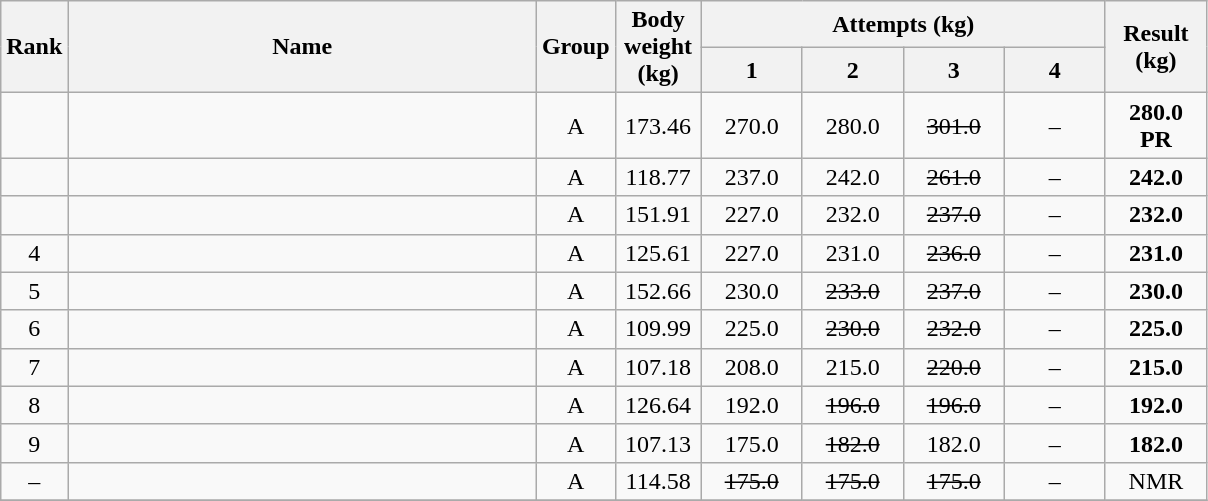<table class="wikitable" style="text-align:center;">
<tr>
<th rowspan=2>Rank</th>
<th rowspan=2 width=305>Name</th>
<th rowspan=2 width=20>Group</th>
<th rowspan=2 width=50>Body weight (kg)</th>
<th colspan=4>Attempts (kg)</th>
<th rowspan=2 width=60>Result (kg)</th>
</tr>
<tr>
<th width=60>1</th>
<th width=60>2</th>
<th width=60>3</th>
<th width=60>4</th>
</tr>
<tr>
<td></td>
<td align=left></td>
<td>A</td>
<td>173.46</td>
<td>270.0</td>
<td>280.0</td>
<td><s>301.0</s></td>
<td>–</td>
<td><strong>280.0 PR</strong></td>
</tr>
<tr>
<td></td>
<td align=left></td>
<td>A</td>
<td>118.77</td>
<td>237.0</td>
<td>242.0</td>
<td><s>261.0</s></td>
<td>–</td>
<td><strong>242.0</strong></td>
</tr>
<tr>
<td></td>
<td align=left></td>
<td>A</td>
<td>151.91</td>
<td>227.0</td>
<td>232.0</td>
<td><s>237.0</s></td>
<td>–</td>
<td><strong>232.0</strong></td>
</tr>
<tr>
<td>4</td>
<td align=left></td>
<td>A</td>
<td>125.61</td>
<td>227.0</td>
<td>231.0</td>
<td><s>236.0</s></td>
<td>–</td>
<td><strong>231.0</strong></td>
</tr>
<tr>
<td>5</td>
<td align=left></td>
<td>A</td>
<td>152.66</td>
<td>230.0</td>
<td><s>233.0</s></td>
<td><s>237.0</s></td>
<td>–</td>
<td><strong>230.0</strong></td>
</tr>
<tr>
<td>6</td>
<td align=left></td>
<td>A</td>
<td>109.99</td>
<td>225.0</td>
<td><s>230.0</s></td>
<td><s>232.0</s></td>
<td>–</td>
<td><strong>225.0</strong></td>
</tr>
<tr>
<td>7</td>
<td align=left></td>
<td>A</td>
<td>107.18</td>
<td>208.0</td>
<td>215.0</td>
<td><s>220.0</s></td>
<td>–</td>
<td><strong>215.0</strong></td>
</tr>
<tr>
<td>8</td>
<td align=left></td>
<td>A</td>
<td>126.64</td>
<td>192.0</td>
<td><s>196.0</s></td>
<td><s>196.0 </s></td>
<td>–</td>
<td><strong>192.0</strong></td>
</tr>
<tr>
<td>9</td>
<td align=left></td>
<td>A</td>
<td>107.13</td>
<td>175.0</td>
<td><s>182.0</s></td>
<td>182.0</td>
<td>–</td>
<td><strong>182.0</strong></td>
</tr>
<tr>
<td>–</td>
<td align=left></td>
<td>A</td>
<td>114.58</td>
<td><s>175.0</s></td>
<td><s>175.0</s></td>
<td><s>175.0</s></td>
<td>–</td>
<td>NMR</td>
</tr>
<tr>
</tr>
</table>
